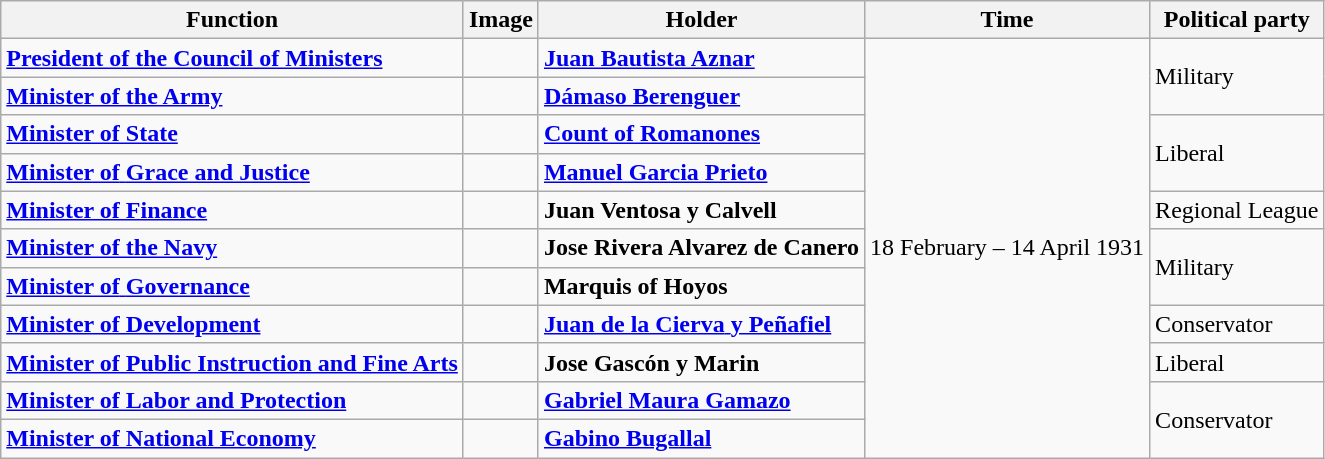<table class="wikitable">
<tr>
<th>Function</th>
<th>Image</th>
<th>Holder</th>
<th>Time</th>
<th>Political party</th>
</tr>
<tr>
<td><strong><a href='#'>President of the Council of Ministers</a></strong></td>
<td></td>
<td><strong><a href='#'>Juan Bautista Aznar</a></strong></td>
<td rowspan="11">18 February – 14 April 1931</td>
<td rowspan="2">Military</td>
</tr>
<tr>
<td><strong><a href='#'>Minister of the Army</a></strong></td>
<td></td>
<td><a href='#'><strong>Dámaso Berenguer</strong></a></td>
</tr>
<tr>
<td><strong><a href='#'>Minister of State</a></strong></td>
<td></td>
<td><strong><a href='#'>Count of Romanones</a></strong></td>
<td rowspan="2">Liberal</td>
</tr>
<tr>
<td><a href='#'><strong>Minister of</strong> <strong>Grace and Justice</strong></a></td>
<td></td>
<td><strong><a href='#'>Manuel Garcia Prieto</a></strong></td>
</tr>
<tr>
<td><strong><a href='#'>Minister of Finance</a></strong></td>
<td></td>
<td><strong>Juan Ventosa y Calvell</strong></td>
<td>Regional League</td>
</tr>
<tr>
<td><strong><a href='#'>Minister of the Navy</a></strong></td>
<td></td>
<td><strong>Jose Rivera Alvarez de Canero</strong></td>
<td rowspan="2">Military</td>
</tr>
<tr>
<td><a href='#'><strong>Minister of</strong> <strong>Governance</strong></a></td>
<td></td>
<td><strong>Marquis of Hoyos</strong></td>
</tr>
<tr>
<td><strong><a href='#'>Minister of Development</a></strong></td>
<td></td>
<td><a href='#'><strong>Juan de la Cierva</strong> <strong>y Peñafiel</strong></a></td>
<td>Conservator</td>
</tr>
<tr>
<td><strong><a href='#'>Minister of Public Instruction and Fine Arts</a></strong></td>
<td></td>
<td><strong>Jose Gascón</strong> <strong>y Marin</strong></td>
<td>Liberal</td>
</tr>
<tr>
<td><strong><a href='#'>Minister of Labor and Protection</a></strong></td>
<td></td>
<td><strong><a href='#'>Gabriel Maura Gamazo</a></strong></td>
<td rowspan="2">Conservator</td>
</tr>
<tr>
<td><strong><a href='#'>Minister of National Economy</a></strong></td>
<td></td>
<td><strong><a href='#'>Gabino Bugallal</a></strong></td>
</tr>
</table>
